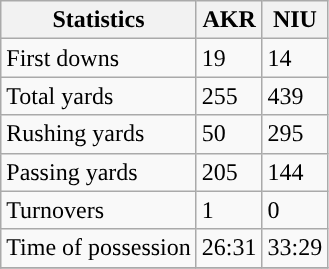<table class="wikitable" style="float: left;">
<tr>
<th>Statistics</th>
<th>AKR</th>
<th>NIU</th>
</tr>
<tr>
<td>First downs</td>
<td>19</td>
<td>14</td>
</tr>
<tr>
<td>Total yards</td>
<td>255</td>
<td>439</td>
</tr>
<tr>
<td>Rushing yards</td>
<td>50</td>
<td>295</td>
</tr>
<tr>
<td>Passing yards</td>
<td>205</td>
<td>144</td>
</tr>
<tr>
<td>Turnovers</td>
<td>1</td>
<td>0</td>
</tr>
<tr>
<td>Time of possession</td>
<td>26:31</td>
<td>33:29</td>
</tr>
<tr>
</tr>
</table>
